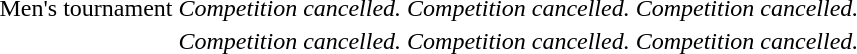<table>
<tr>
<td>Men's tournament<br></td>
<td><em>Competition cancelled.</em></td>
<td><em>Competition cancelled.</em></td>
<td><em>Competition cancelled.</em></td>
</tr>
<tr>
<td><br></td>
<td><em>Competition cancelled.</em></td>
<td><em>Competition cancelled.</em></td>
<td><em>Competition cancelled.</em></td>
</tr>
</table>
